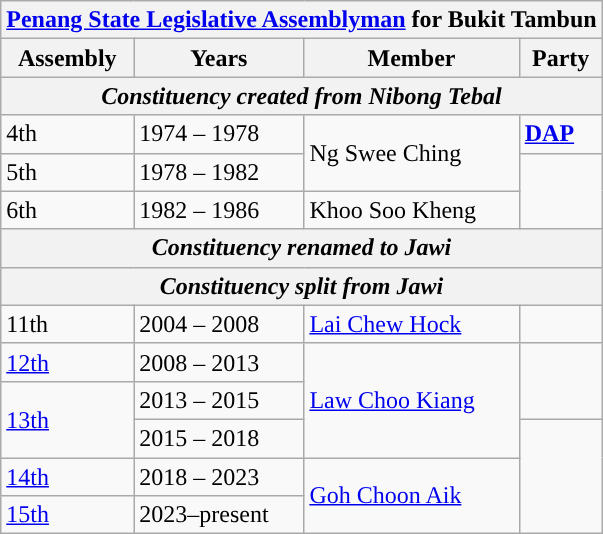<table class="wikitable">
<tr>
<th colspan="4"><a href='#'>Penang State Legislative Assemblyman</a> for Bukit Tambun</th>
</tr>
<tr>
<th>Assembly</th>
<th>Years</th>
<th>Member</th>
<th>Party</th>
</tr>
<tr>
<th colspan="4" align="center"><em>Constituency created from Nibong Tebal</em></th>
</tr>
<tr>
<td>4th</td>
<td>1974 – 1978</td>
<td rowspan="2">Ng Swee Ching</td>
<td><strong><a href='#'>DAP</a></strong></td>
</tr>
<tr>
<td>5th</td>
<td>1978 – 1982</td>
<td rowspan="2"></td>
</tr>
<tr>
<td>6th</td>
<td>1982 – 1986</td>
<td>Khoo Soo Kheng</td>
</tr>
<tr>
<th colspan="4"><em>Constituency renamed to Jawi</em></th>
</tr>
<tr>
<th colspan="4"><em>Constituency split from Jawi</em></th>
</tr>
<tr>
<td>11th</td>
<td>2004 – 2008</td>
<td><a href='#'>Lai Chew Hock</a></td>
<td></td>
</tr>
<tr>
<td><a href='#'>12th</a></td>
<td>2008 – 2013</td>
<td rowspan=3><a href='#'>Law Choo Kiang</a></td>
<td rowspan=2></td>
</tr>
<tr>
<td rowspan=2><a href='#'>13th</a></td>
<td>2013 – 2015</td>
</tr>
<tr>
<td>2015 – 2018</td>
<td rowspan=3></td>
</tr>
<tr>
<td><a href='#'>14th</a></td>
<td>2018 – 2023</td>
<td rowspan=2><a href='#'>Goh Choon Aik</a></td>
</tr>
<tr>
<td><a href='#'>15th</a></td>
<td>2023–present</td>
</tr>
</table>
